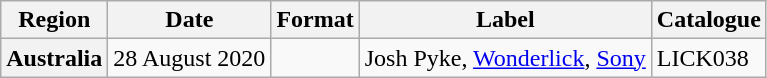<table class="wikitable plainrowheaders">
<tr>
<th scope="col">Region</th>
<th scope="col">Date</th>
<th scope="col">Format</th>
<th scope="col">Label</th>
<th scope="col">Catalogue</th>
</tr>
<tr>
<th scope="row">Australia</th>
<td>28 August 2020</td>
<td></td>
<td>Josh Pyke, <a href='#'>Wonderlick</a>, <a href='#'>Sony</a></td>
<td>LICK038</td>
</tr>
</table>
